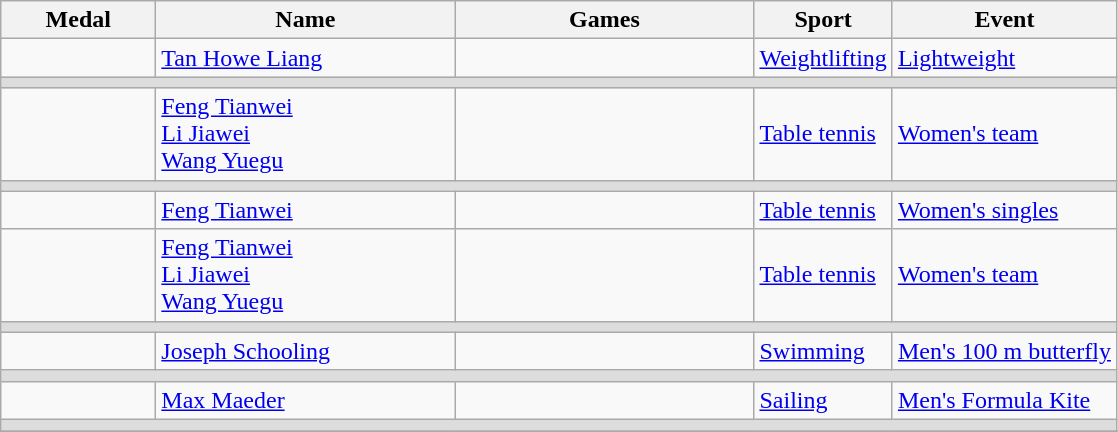<table class="wikitable sortable">
<tr>
<th style="width:6em">Medal</th>
<th style="width:12em">Name</th>
<th style="width:12em">Games</th>
<th>Sport</th>
<th>Event</th>
</tr>
<tr>
<td></td>
<td><a href='#'>Tan Howe Liang</a></td>
<td></td>
<td> <a href='#'>Weightlifting</a></td>
<td><a href='#'>Lightweight</a></td>
</tr>
<tr bgcolor=#DDDDDD>
<td colspan=7></td>
</tr>
<tr>
<td></td>
<td><a href='#'>Feng Tianwei</a><br><a href='#'>Li Jiawei</a><br><a href='#'>Wang Yuegu</a></td>
<td></td>
<td> <a href='#'>Table tennis</a></td>
<td><a href='#'>Women's team</a></td>
</tr>
<tr bgcolor=#DDDDDD>
<td colspan=7></td>
</tr>
<tr>
<td></td>
<td><a href='#'>Feng Tianwei</a></td>
<td></td>
<td> <a href='#'>Table tennis</a></td>
<td><a href='#'>Women's singles</a></td>
</tr>
<tr>
<td></td>
<td><a href='#'>Feng Tianwei</a><br><a href='#'>Li Jiawei</a><br><a href='#'>Wang Yuegu</a></td>
<td></td>
<td> <a href='#'>Table tennis</a></td>
<td><a href='#'>Women's team</a></td>
</tr>
<tr bgcolor=#DDDDDD>
<td colspan=7></td>
</tr>
<tr>
<td></td>
<td><a href='#'>Joseph Schooling</a></td>
<td></td>
<td> <a href='#'>Swimming</a></td>
<td><a href='#'>Men's 100 m butterfly</a></td>
</tr>
<tr bgcolor=#DDDDDD>
<td colspan=7></td>
</tr>
<tr>
<td></td>
<td><a href='#'>Max Maeder</a></td>
<td></td>
<td> <a href='#'>Sailing</a></td>
<td><a href='#'>Men's Formula Kite</a></td>
</tr>
<tr bgcolor=#DDDDDD>
<td colspan=7></td>
</tr>
<tr>
</tr>
</table>
